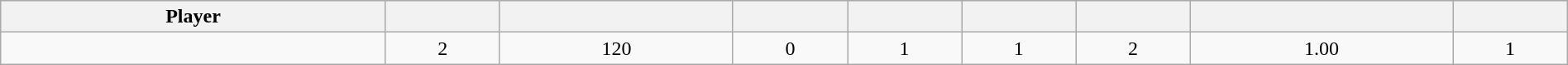<table class="wikitable sortable" style="width:100%;">
<tr style="text-align:center; background:#ddd;">
<th>Player</th>
<th></th>
<th></th>
<th></th>
<th></th>
<th></th>
<th></th>
<th></th>
<th></th>
</tr>
<tr align=center>
<td></td>
<td>2</td>
<td>120</td>
<td>0</td>
<td>1</td>
<td>1</td>
<td>2</td>
<td>1.00</td>
<td>1</td>
</tr>
</table>
